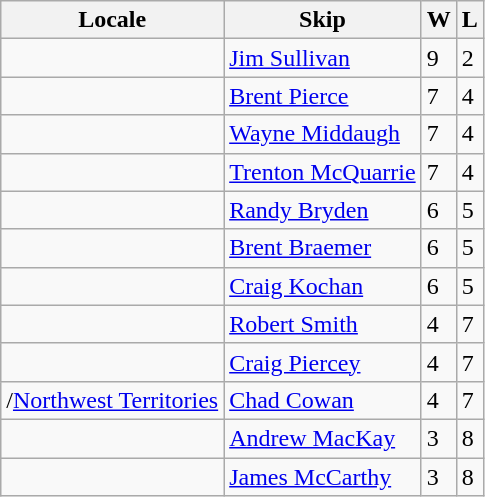<table class="wikitable" border="1">
<tr>
<th>Locale</th>
<th>Skip</th>
<th>W</th>
<th>L</th>
</tr>
<tr>
<td></td>
<td><a href='#'>Jim Sullivan</a></td>
<td>9</td>
<td>2</td>
</tr>
<tr>
<td></td>
<td><a href='#'>Brent Pierce</a></td>
<td>7</td>
<td>4</td>
</tr>
<tr>
<td></td>
<td><a href='#'>Wayne Middaugh</a></td>
<td>7</td>
<td>4</td>
</tr>
<tr>
<td></td>
<td><a href='#'>Trenton McQuarrie</a></td>
<td>7</td>
<td>4</td>
</tr>
<tr>
<td></td>
<td><a href='#'>Randy Bryden</a></td>
<td>6</td>
<td>5</td>
</tr>
<tr>
<td></td>
<td><a href='#'>Brent Braemer</a></td>
<td>6</td>
<td>5</td>
</tr>
<tr>
<td></td>
<td><a href='#'>Craig Kochan</a></td>
<td>6</td>
<td>5</td>
</tr>
<tr>
<td></td>
<td><a href='#'>Robert Smith</a></td>
<td>4</td>
<td>7</td>
</tr>
<tr>
<td></td>
<td><a href='#'>Craig Piercey</a></td>
<td>4</td>
<td>7</td>
</tr>
<tr>
<td>/<a href='#'>Northwest Territories</a></td>
<td><a href='#'>Chad Cowan</a></td>
<td>4</td>
<td>7</td>
</tr>
<tr>
<td></td>
<td><a href='#'>Andrew MacKay</a></td>
<td>3</td>
<td>8</td>
</tr>
<tr>
<td></td>
<td><a href='#'>James McCarthy</a></td>
<td>3</td>
<td>8</td>
</tr>
</table>
